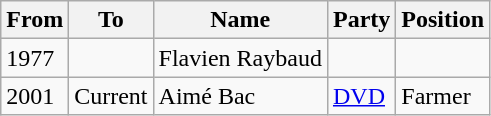<table class="wikitable">
<tr>
<th>From</th>
<th>To</th>
<th>Name</th>
<th>Party</th>
<th>Position</th>
</tr>
<tr>
<td>1977</td>
<td></td>
<td>Flavien Raybaud</td>
<td></td>
<td></td>
</tr>
<tr>
<td>2001</td>
<td>Current</td>
<td>Aimé Bac</td>
<td><a href='#'>DVD</a></td>
<td>Farmer</td>
</tr>
</table>
